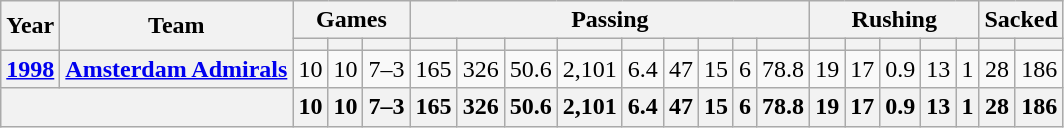<table class="wikitable" style="text-align:center;">
<tr>
<th rowspan="2">Year</th>
<th rowspan="2">Team</th>
<th colspan="3">Games</th>
<th colspan="9">Passing</th>
<th colspan="5">Rushing</th>
<th colspan="2">Sacked</th>
</tr>
<tr>
<th></th>
<th></th>
<th></th>
<th></th>
<th></th>
<th></th>
<th></th>
<th></th>
<th></th>
<th></th>
<th></th>
<th></th>
<th></th>
<th></th>
<th></th>
<th></th>
<th></th>
<th></th>
<th></th>
</tr>
<tr>
<th><a href='#'>1998</a></th>
<th><a href='#'>Amsterdam Admirals</a></th>
<td>10</td>
<td>10</td>
<td>7–3</td>
<td>165</td>
<td>326</td>
<td>50.6</td>
<td>2,101</td>
<td>6.4</td>
<td>47</td>
<td>15</td>
<td>6</td>
<td>78.8</td>
<td>19</td>
<td>17</td>
<td>0.9</td>
<td>13</td>
<td>1</td>
<td>28</td>
<td>186</td>
</tr>
<tr>
<th colspan="2"></th>
<th>10</th>
<th>10</th>
<th>7–3</th>
<th>165</th>
<th>326</th>
<th>50.6</th>
<th>2,101</th>
<th>6.4</th>
<th>47</th>
<th>15</th>
<th>6</th>
<th>78.8</th>
<th>19</th>
<th>17</th>
<th>0.9</th>
<th>13</th>
<th>1</th>
<th>28</th>
<th>186</th>
</tr>
</table>
